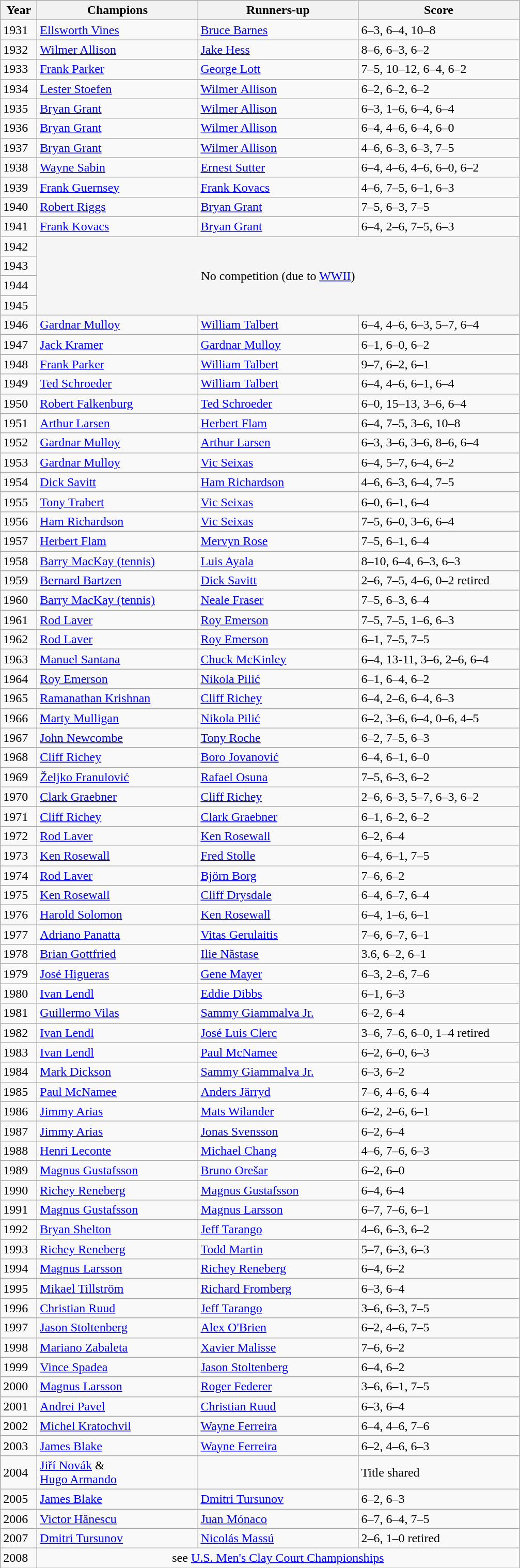<table class="wikitable">
<tr>
<th style="width:40px">Year</th>
<th style="width:200px">Champions</th>
<th style="width:200px">Runners-up</th>
<th style="width:200px" class="unsortable">Score</th>
</tr>
<tr>
<td>1931</td>
<td> <a href='#'>Ellsworth Vines</a></td>
<td> <a href='#'>Bruce Barnes</a></td>
<td>6–3, 6–4, 10–8</td>
</tr>
<tr>
<td>1932</td>
<td>  <a href='#'>Wilmer Allison</a></td>
<td> <a href='#'>Jake Hess</a></td>
<td>8–6, 6–3, 6–2</td>
</tr>
<tr>
<td>1933</td>
<td> <a href='#'>Frank Parker</a></td>
<td> <a href='#'>George Lott</a></td>
<td>7–5, 10–12, 6–4, 6–2</td>
</tr>
<tr>
<td>1934</td>
<td> <a href='#'>Lester Stoefen</a></td>
<td> <a href='#'>Wilmer Allison</a></td>
<td>6–2, 6–2, 6–2</td>
</tr>
<tr>
<td>1935</td>
<td> <a href='#'>Bryan Grant</a></td>
<td> <a href='#'>Wilmer Allison</a></td>
<td>6–3, 1–6, 6–4, 6–4</td>
</tr>
<tr>
<td>1936</td>
<td> <a href='#'>Bryan Grant</a></td>
<td> <a href='#'>Wilmer Allison</a></td>
<td>6–4, 4–6, 6–4, 6–0</td>
</tr>
<tr>
<td>1937</td>
<td> <a href='#'>Bryan Grant</a></td>
<td> <a href='#'>Wilmer Allison</a></td>
<td>4–6, 6–3, 6–3, 7–5</td>
</tr>
<tr>
<td>1938</td>
<td> <a href='#'>Wayne Sabin</a></td>
<td> <a href='#'>Ernest Sutter</a></td>
<td>6–4, 4–6, 4–6, 6–0, 6–2</td>
</tr>
<tr>
<td>1939</td>
<td> <a href='#'>Frank Guernsey</a></td>
<td> <a href='#'>Frank Kovacs</a></td>
<td>4–6, 7–5, 6–1, 6–3</td>
</tr>
<tr>
<td>1940</td>
<td> <a href='#'>Robert Riggs</a></td>
<td> <a href='#'>Bryan Grant</a></td>
<td>7–5, 6–3, 7–5</td>
</tr>
<tr>
<td>1941</td>
<td> <a href='#'>Frank Kovacs</a></td>
<td> <a href='#'>Bryan Grant</a></td>
<td>6–4, 2–6, 7–5, 6–3</td>
</tr>
<tr>
<td>1942</td>
<td rowspan="4" colspan="3" align="center" bgcolor="#F5F5F5">No competition (due to <a href='#'>WWII</a>)</td>
</tr>
<tr>
<td>1943</td>
</tr>
<tr>
<td>1944</td>
</tr>
<tr>
<td>1945</td>
</tr>
<tr>
<td>1946</td>
<td>  <a href='#'>Gardnar Mulloy</a></td>
<td>  <a href='#'>William Talbert</a></td>
<td>6–4, 4–6, 6–3, 5–7, 6–4</td>
</tr>
<tr>
<td>1947</td>
<td>  <a href='#'>Jack Kramer</a></td>
<td>  <a href='#'>Gardnar Mulloy</a></td>
<td>6–1, 6–0, 6–2</td>
</tr>
<tr>
<td>1948</td>
<td>  <a href='#'>Frank Parker</a></td>
<td>  <a href='#'>William Talbert</a></td>
<td>9–7, 6–2, 6–1</td>
</tr>
<tr>
<td>1949</td>
<td> <a href='#'>Ted Schroeder</a></td>
<td>  <a href='#'>William Talbert</a></td>
<td>6–4, 4–6, 6–1, 6–4</td>
</tr>
<tr>
<td>1950</td>
<td> <a href='#'>Robert Falkenburg</a></td>
<td> <a href='#'>Ted Schroeder</a></td>
<td>6–0, 15–13, 3–6, 6–4</td>
</tr>
<tr>
<td>1951</td>
<td> <a href='#'>Arthur Larsen</a></td>
<td> <a href='#'>Herbert Flam</a></td>
<td>6–4, 7–5, 3–6, 10–8</td>
</tr>
<tr>
<td>1952</td>
<td> <a href='#'>Gardnar Mulloy</a></td>
<td> <a href='#'>Arthur Larsen</a></td>
<td>6–3, 3–6, 3–6, 8–6, 6–4</td>
</tr>
<tr>
<td>1953</td>
<td> <a href='#'>Gardnar Mulloy</a></td>
<td> <a href='#'>Vic Seixas</a></td>
<td>6–4, 5–7, 6–4, 6–2</td>
</tr>
<tr>
<td>1954</td>
<td>  <a href='#'>Dick Savitt</a></td>
<td> <a href='#'>Ham Richardson</a></td>
<td>4–6, 6–3, 6–4, 7–5</td>
</tr>
<tr>
<td>1955</td>
<td>  <a href='#'>Tony Trabert</a></td>
<td> <a href='#'>Vic Seixas</a></td>
<td>6–0, 6–1, 6–4</td>
</tr>
<tr>
<td>1956</td>
<td> <a href='#'>Ham Richardson</a></td>
<td> <a href='#'>Vic Seixas</a></td>
<td>7–5, 6–0, 3–6, 6–4</td>
</tr>
<tr>
<td>1957</td>
<td> <a href='#'>Herbert Flam</a></td>
<td> <a href='#'>Mervyn Rose</a></td>
<td>7–5, 6–1, 6–4</td>
</tr>
<tr>
<td>1958</td>
<td> <a href='#'>Barry MacKay (tennis)</a></td>
<td> <a href='#'>Luis Ayala</a></td>
<td>8–10, 6–4, 6–3, 6–3</td>
</tr>
<tr>
<td>1959</td>
<td> <a href='#'>Bernard Bartzen</a></td>
<td> <a href='#'>Dick Savitt</a></td>
<td>2–6, 7–5, 4–6, 0–2 retired</td>
</tr>
<tr>
<td>1960</td>
<td> <a href='#'>Barry MacKay (tennis)</a></td>
<td> <a href='#'>Neale Fraser</a></td>
<td>7–5, 6–3, 6–4</td>
</tr>
<tr>
<td>1961</td>
<td> <a href='#'>Rod Laver</a></td>
<td> <a href='#'>Roy Emerson</a></td>
<td>7–5, 7–5, 1–6, 6–3</td>
</tr>
<tr>
<td>1962</td>
<td> <a href='#'>Rod Laver</a></td>
<td> <a href='#'>Roy Emerson</a></td>
<td>6–1, 7–5, 7–5</td>
</tr>
<tr>
<td>1963</td>
<td> <a href='#'>Manuel Santana</a></td>
<td> <a href='#'>Chuck McKinley</a></td>
<td>6–4, 13-11, 3–6, 2–6, 6–4</td>
</tr>
<tr>
<td>1964</td>
<td> <a href='#'>Roy Emerson</a></td>
<td> <a href='#'>Nikola Pilić</a></td>
<td>6–1, 6–4, 6–2</td>
</tr>
<tr>
<td>1965</td>
<td> <a href='#'>Ramanathan Krishnan</a></td>
<td> <a href='#'>Cliff Richey</a></td>
<td>6–4, 2–6, 6–4, 6–3</td>
</tr>
<tr>
<td>1966</td>
<td> <a href='#'>Marty Mulligan</a></td>
<td> <a href='#'>Nikola Pilić</a></td>
<td>6–2, 3–6, 6–4, 0–6, 4–5</td>
</tr>
<tr>
<td>1967</td>
<td> <a href='#'>John Newcombe</a></td>
<td> <a href='#'>Tony Roche</a></td>
<td>6–2, 7–5, 6–3</td>
</tr>
<tr>
<td>1968</td>
<td> <a href='#'>Cliff Richey</a></td>
<td> <a href='#'>Boro Jovanović</a></td>
<td>6–4, 6–1, 6–0</td>
</tr>
<tr>
<td>1969</td>
<td> <a href='#'>Željko Franulović</a></td>
<td> <a href='#'>Rafael Osuna</a></td>
<td>7–5, 6–3, 6–2</td>
</tr>
<tr>
<td>1970</td>
<td> <a href='#'>Clark Graebner</a></td>
<td> <a href='#'>Cliff Richey</a></td>
<td>2–6, 6–3, 5–7, 6–3, 6–2</td>
</tr>
<tr>
<td>1971</td>
<td> <a href='#'>Cliff Richey</a></td>
<td> <a href='#'>Clark Graebner</a></td>
<td>6–1, 6–2, 6–2</td>
</tr>
<tr>
<td>1972</td>
<td> <a href='#'>Rod Laver</a></td>
<td> <a href='#'>Ken Rosewall</a></td>
<td>6–2, 6–4</td>
</tr>
<tr>
<td>1973</td>
<td> <a href='#'>Ken Rosewall</a></td>
<td> <a href='#'>Fred Stolle</a></td>
<td>6–4, 6–1, 7–5</td>
</tr>
<tr>
<td>1974</td>
<td> <a href='#'>Rod Laver</a></td>
<td> <a href='#'>Björn Borg</a></td>
<td>7–6, 6–2</td>
</tr>
<tr>
<td>1975</td>
<td> <a href='#'>Ken Rosewall</a></td>
<td> <a href='#'>Cliff Drysdale</a></td>
<td>6–4, 6–7, 6–4</td>
</tr>
<tr>
<td>1976</td>
<td> <a href='#'>Harold Solomon</a></td>
<td> <a href='#'>Ken Rosewall</a></td>
<td>6–4, 1–6, 6–1</td>
</tr>
<tr>
<td>1977</td>
<td> <a href='#'>Adriano Panatta</a></td>
<td> <a href='#'>Vitas Gerulaitis</a></td>
<td>7–6, 6–7, 6–1</td>
</tr>
<tr>
<td>1978</td>
<td> <a href='#'>Brian Gottfried</a></td>
<td> <a href='#'>Ilie Năstase</a></td>
<td>3.6, 6–2, 6–1</td>
</tr>
<tr>
<td>1979</td>
<td> <a href='#'>José Higueras</a></td>
<td> <a href='#'>Gene Mayer</a></td>
<td>6–3, 2–6, 7–6</td>
</tr>
<tr>
<td>1980</td>
<td> <a href='#'>Ivan Lendl</a></td>
<td> <a href='#'>Eddie Dibbs</a></td>
<td>6–1, 6–3</td>
</tr>
<tr>
<td>1981</td>
<td> <a href='#'>Guillermo Vilas</a></td>
<td> <a href='#'>Sammy Giammalva Jr.</a></td>
<td>6–2, 6–4</td>
</tr>
<tr>
<td>1982</td>
<td> <a href='#'>Ivan Lendl</a></td>
<td> <a href='#'>José Luis Clerc</a></td>
<td>3–6, 7–6, 6–0, 1–4 retired</td>
</tr>
<tr>
<td>1983</td>
<td> <a href='#'>Ivan Lendl</a></td>
<td> <a href='#'>Paul McNamee</a></td>
<td>6–2, 6–0, 6–3</td>
</tr>
<tr>
<td>1984</td>
<td> <a href='#'>Mark Dickson</a></td>
<td> <a href='#'>Sammy Giammalva Jr.</a></td>
<td>6–3, 6–2</td>
</tr>
<tr>
<td>1985</td>
<td> <a href='#'>Paul McNamee</a></td>
<td> <a href='#'>Anders Järryd</a></td>
<td>7–6, 4–6, 6–4</td>
</tr>
<tr>
<td>1986</td>
<td> <a href='#'>Jimmy Arias</a></td>
<td> <a href='#'>Mats Wilander</a></td>
<td>6–2, 2–6, 6–1</td>
</tr>
<tr>
<td>1987</td>
<td> <a href='#'>Jimmy Arias</a></td>
<td> <a href='#'>Jonas Svensson</a></td>
<td>6–2, 6–4</td>
</tr>
<tr>
<td>1988</td>
<td> <a href='#'>Henri Leconte</a></td>
<td> <a href='#'>Michael Chang</a></td>
<td>4–6, 7–6, 6–3</td>
</tr>
<tr>
<td>1989</td>
<td> <a href='#'>Magnus Gustafsson</a></td>
<td> <a href='#'>Bruno Orešar</a></td>
<td>6–2, 6–0</td>
</tr>
<tr>
<td>1990</td>
<td> <a href='#'>Richey Reneberg</a></td>
<td> <a href='#'>Magnus Gustafsson</a></td>
<td>6–4, 6–4</td>
</tr>
<tr>
<td>1991</td>
<td> <a href='#'>Magnus Gustafsson</a></td>
<td> <a href='#'>Magnus Larsson</a></td>
<td>6–7, 7–6, 6–1</td>
</tr>
<tr>
<td>1992</td>
<td> <a href='#'>Bryan Shelton</a></td>
<td> <a href='#'>Jeff Tarango</a></td>
<td>4–6, 6–3, 6–2</td>
</tr>
<tr>
<td>1993</td>
<td> <a href='#'>Richey Reneberg</a></td>
<td> <a href='#'>Todd Martin</a></td>
<td>5–7, 6–3, 6–3</td>
</tr>
<tr>
<td>1994</td>
<td> <a href='#'>Magnus Larsson</a></td>
<td> <a href='#'>Richey Reneberg</a></td>
<td>6–4, 6–2</td>
</tr>
<tr>
<td>1995</td>
<td> <a href='#'>Mikael Tillström</a></td>
<td> <a href='#'>Richard Fromberg</a></td>
<td>6–3, 6–4</td>
</tr>
<tr>
<td>1996</td>
<td> <a href='#'>Christian Ruud</a></td>
<td> <a href='#'>Jeff Tarango</a></td>
<td>3–6, 6–3, 7–5</td>
</tr>
<tr>
<td>1997</td>
<td> <a href='#'>Jason Stoltenberg</a></td>
<td> <a href='#'>Alex O'Brien</a></td>
<td>6–2, 4–6, 7–5</td>
</tr>
<tr>
<td>1998</td>
<td> <a href='#'>Mariano Zabaleta</a></td>
<td> <a href='#'>Xavier Malisse</a></td>
<td>7–6, 6–2</td>
</tr>
<tr>
<td>1999</td>
<td> <a href='#'>Vince Spadea</a></td>
<td> <a href='#'>Jason Stoltenberg</a></td>
<td>6–4, 6–2</td>
</tr>
<tr>
<td>2000</td>
<td> <a href='#'>Magnus Larsson</a></td>
<td> <a href='#'>Roger Federer</a></td>
<td>3–6, 6–1, 7–5</td>
</tr>
<tr>
<td>2001</td>
<td> <a href='#'>Andrei Pavel</a></td>
<td> <a href='#'>Christian Ruud</a></td>
<td>6–3, 6–4</td>
</tr>
<tr>
<td>2002</td>
<td> <a href='#'>Michel Kratochvil</a></td>
<td> <a href='#'>Wayne Ferreira</a></td>
<td>6–4, 4–6, 7–6</td>
</tr>
<tr>
<td>2003</td>
<td> <a href='#'>James Blake</a></td>
<td> <a href='#'>Wayne Ferreira</a></td>
<td>6–2, 4–6, 6–3</td>
</tr>
<tr>
<td>2004</td>
<td> <a href='#'>Jiří Novák</a> & <br> <a href='#'>Hugo Armando</a></td>
<td></td>
<td>Title shared</td>
</tr>
<tr>
<td>2005</td>
<td> <a href='#'>James Blake</a></td>
<td> <a href='#'>Dmitri Tursunov</a></td>
<td>6–2, 6–3</td>
</tr>
<tr>
<td>2006</td>
<td> <a href='#'>Victor Hănescu</a></td>
<td> <a href='#'>Juan Mónaco</a></td>
<td>6–7, 6–4, 7–5</td>
</tr>
<tr>
<td>2007</td>
<td> <a href='#'>Dmitri Tursunov</a></td>
<td> <a href='#'>Nicolás Massú</a></td>
<td>2–6, 1–0 retired</td>
</tr>
<tr>
<td>2008</td>
<td colspan="3" align="center">see <a href='#'>U.S. Men's Clay Court Championships</a></td>
</tr>
</table>
